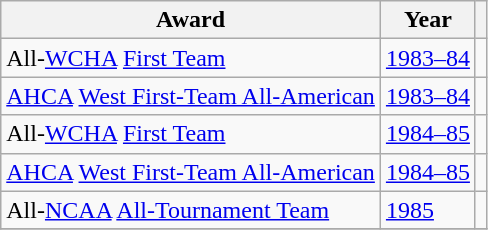<table class="wikitable">
<tr>
<th>Award</th>
<th>Year</th>
<th></th>
</tr>
<tr>
<td>All-<a href='#'>WCHA</a> <a href='#'>First Team</a></td>
<td><a href='#'>1983–84</a></td>
<td></td>
</tr>
<tr>
<td><a href='#'>AHCA</a> <a href='#'>West First-Team All-American</a></td>
<td><a href='#'>1983–84</a></td>
<td></td>
</tr>
<tr>
<td>All-<a href='#'>WCHA</a> <a href='#'>First Team</a></td>
<td><a href='#'>1984–85</a></td>
<td></td>
</tr>
<tr>
<td><a href='#'>AHCA</a> <a href='#'>West First-Team All-American</a></td>
<td><a href='#'>1984–85</a></td>
<td></td>
</tr>
<tr>
<td>All-<a href='#'>NCAA</a> <a href='#'>All-Tournament Team</a></td>
<td><a href='#'>1985</a></td>
<td></td>
</tr>
<tr>
</tr>
</table>
